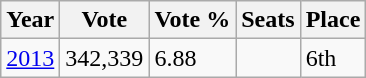<table class="wikitable">
<tr>
<th>Year</th>
<th>Vote</th>
<th>Vote %</th>
<th>Seats</th>
<th>Place</th>
</tr>
<tr>
<td><a href='#'>2013</a></td>
<td>342,339</td>
<td>6.88</td>
<td></td>
<td>6th</td>
</tr>
</table>
